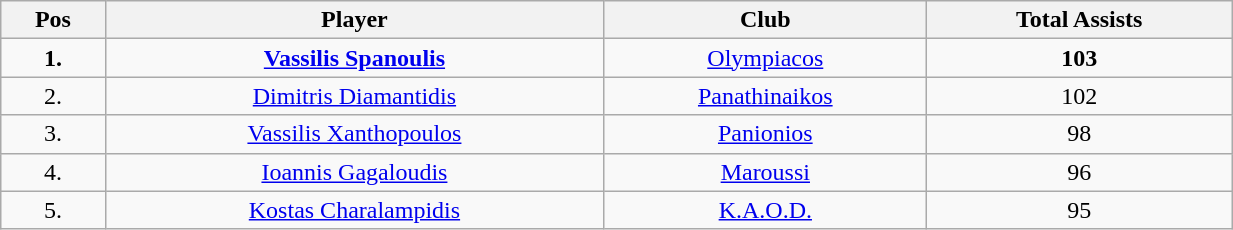<table class="wikitable" style="text-align: center;" width="65%">
<tr>
<th>Pos</th>
<th>Player</th>
<th>Club</th>
<th>Total Assists</th>
</tr>
<tr>
<td align="center"><strong>1.</strong></td>
<td> <strong><a href='#'>Vassilis Spanoulis</a></strong></td>
<td><a href='#'>Olympiacos</a></td>
<td align="center"><strong>103</strong></td>
</tr>
<tr>
<td align="center">2.</td>
<td> <a href='#'>Dimitris Diamantidis</a></td>
<td><a href='#'>Panathinaikos</a></td>
<td align="center">102</td>
</tr>
<tr>
<td align="center">3.</td>
<td> <a href='#'>Vassilis Xanthopoulos</a></td>
<td><a href='#'>Panionios</a></td>
<td align="center">98</td>
</tr>
<tr>
<td align="center">4.</td>
<td> <a href='#'>Ioannis Gagaloudis</a></td>
<td><a href='#'>Maroussi</a></td>
<td align="center">96</td>
</tr>
<tr>
<td align="center">5.</td>
<td> <a href='#'>Kostas Charalampidis</a></td>
<td><a href='#'>K.A.O.D.</a></td>
<td align="center">95</td>
</tr>
</table>
